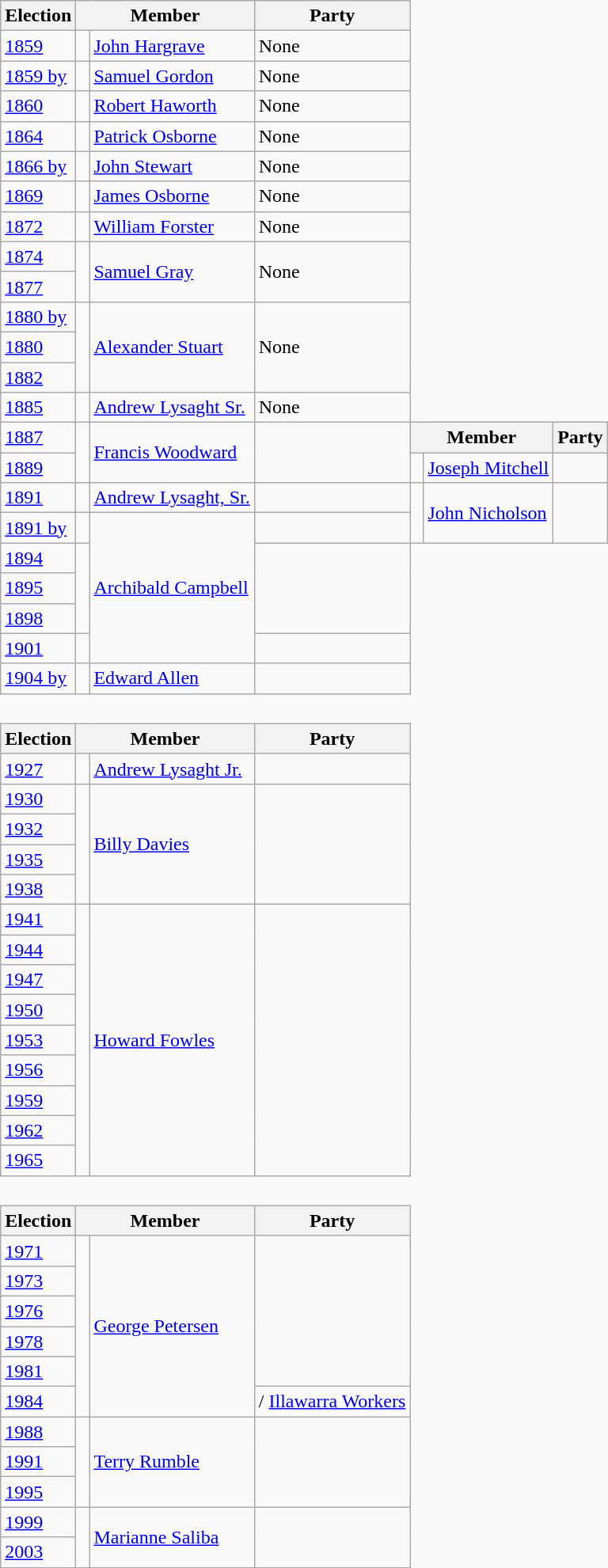<table class="wikitable" style='border-style: none none none none;'>
<tr>
<th>Election</th>
<th colspan="2">Member</th>
<th>Party</th>
</tr>
<tr style="background: #f9f9f9">
<td><a href='#'>1859</a></td>
<td> </td>
<td><a href='#'>John Hargrave</a></td>
<td>None</td>
</tr>
<tr style="background: #f9f9f9">
<td><a href='#'>1859 by</a></td>
<td> </td>
<td><a href='#'>Samuel Gordon</a></td>
<td>None</td>
</tr>
<tr style="background: #f9f9f9">
<td><a href='#'>1860</a></td>
<td> </td>
<td><a href='#'>Robert Haworth</a></td>
<td>None</td>
</tr>
<tr style="background: #f9f9f9">
<td><a href='#'>1864</a></td>
<td> </td>
<td><a href='#'>Patrick Osborne</a></td>
<td>None</td>
</tr>
<tr style="background: #f9f9f9">
<td><a href='#'>1866 by</a></td>
<td> </td>
<td><a href='#'>John Stewart</a></td>
<td>None</td>
</tr>
<tr style="background: #f9f9f9">
<td><a href='#'>1869</a></td>
<td> </td>
<td><a href='#'>James Osborne</a></td>
<td>None</td>
</tr>
<tr style="background: #f9f9f9">
<td><a href='#'>1872</a></td>
<td> </td>
<td><a href='#'>William Forster</a></td>
<td>None</td>
</tr>
<tr style="background: #f9f9f9">
<td><a href='#'>1874</a></td>
<td rowspan="2" > </td>
<td rowspan="2"><a href='#'>Samuel Gray</a></td>
<td rowspan="2">None</td>
</tr>
<tr style="background: #f9f9f9">
<td><a href='#'>1877</a></td>
</tr>
<tr style="background: #f9f9f9">
<td><a href='#'>1880 by</a></td>
<td rowspan="3" > </td>
<td rowspan="3"><a href='#'>Alexander Stuart</a></td>
<td rowspan="3">None</td>
</tr>
<tr style="background: #f9f9f9">
<td><a href='#'>1880</a></td>
</tr>
<tr style="background: #f9f9f9">
<td><a href='#'>1882</a></td>
</tr>
<tr style="background: #f9f9f9">
<td><a href='#'>1885</a></td>
<td> </td>
<td><a href='#'>Andrew Lysaght Sr.</a></td>
<td>None</td>
</tr>
<tr style="background: #f9f9f9">
<td><a href='#'>1887</a></td>
<td rowspan="2" > </td>
<td rowspan="2"><a href='#'>Francis Woodward</a></td>
<td rowspan="2"></td>
<th colspan="2">Member</th>
<th>Party</th>
</tr>
<tr style="background: #f9f9f9">
<td><a href='#'>1889</a></td>
<td> </td>
<td><a href='#'>Joseph Mitchell</a></td>
<td></td>
</tr>
<tr style="background: #f9f9f9">
<td><a href='#'>1891</a></td>
<td> </td>
<td><a href='#'>Andrew Lysaght, Sr.</a></td>
<td></td>
<td rowspan="2" ><br> </td>
<td rowspan="2"><a href='#'>John Nicholson</a></td>
<td rowspan="2"></td>
</tr>
<tr style="background: #f9f9f9">
<td><a href='#'>1891 by</a></td>
<td> </td>
<td rowspan="5"><a href='#'>Archibald Campbell</a></td>
<td></td>
</tr>
<tr style="background: #f9f9f9">
<td><a href='#'>1894</a></td>
<td rowspan="3" > </td>
<td rowspan="3"></td>
</tr>
<tr style="background: #f9f9f9">
<td><a href='#'>1895</a></td>
</tr>
<tr style="background: #f9f9f9">
<td><a href='#'>1898</a></td>
</tr>
<tr style="background: #f9f9f9">
<td><a href='#'>1901</a></td>
<td> </td>
<td></td>
</tr>
<tr style="background: #f9f9f9">
<td><a href='#'>1904 by</a></td>
<td> </td>
<td><a href='#'>Edward Allen</a></td>
<td></td>
</tr>
<tr>
<td colspan="4" style='border-style: none none none none;'> </td>
</tr>
<tr>
<th>Election</th>
<th colspan="2">Member</th>
<th>Party</th>
</tr>
<tr style="background: #f9f9f9">
<td><a href='#'>1927</a></td>
<td> </td>
<td><a href='#'>Andrew Lysaght Jr.</a></td>
<td></td>
</tr>
<tr style="background: #f9f9f9">
<td><a href='#'>1930</a></td>
<td rowspan="4" > </td>
<td rowspan="4"><a href='#'>Billy Davies</a></td>
<td rowspan="4"></td>
</tr>
<tr style="background: #f9f9f9">
<td><a href='#'>1932</a></td>
</tr>
<tr style="background: #f9f9f9">
<td><a href='#'>1935</a></td>
</tr>
<tr style="background: #f9f9f9">
<td><a href='#'>1938</a></td>
</tr>
<tr style="background: #f9f9f9">
<td><a href='#'>1941</a></td>
<td rowspan="9" > </td>
<td rowspan="9"><a href='#'>Howard Fowles</a></td>
<td rowspan="9"></td>
</tr>
<tr style="background: #f9f9f9">
<td><a href='#'>1944</a></td>
</tr>
<tr style="background: #f9f9f9">
<td><a href='#'>1947</a></td>
</tr>
<tr style="background: #f9f9f9">
<td><a href='#'>1950</a></td>
</tr>
<tr style="background: #f9f9f9">
<td><a href='#'>1953</a></td>
</tr>
<tr style="background: #f9f9f9">
<td><a href='#'>1956</a></td>
</tr>
<tr style="background: #f9f9f9">
<td><a href='#'>1959</a></td>
</tr>
<tr style="background: #f9f9f9">
<td><a href='#'>1962</a></td>
</tr>
<tr style="background: #f9f9f9">
<td><a href='#'>1965</a></td>
</tr>
<tr>
<td colspan="4" style='border-style: none none none none;'> </td>
</tr>
<tr>
<th>Election</th>
<th colspan="2">Member</th>
<th>Party</th>
</tr>
<tr style="background: #f9f9f9">
<td><a href='#'>1971</a></td>
<td rowspan="6" > </td>
<td rowspan="6"><a href='#'>George Petersen</a></td>
<td rowspan="5"></td>
</tr>
<tr style="background: #f9f9f9">
<td><a href='#'>1973</a></td>
</tr>
<tr style="background: #f9f9f9">
<td><a href='#'>1976</a></td>
</tr>
<tr style="background: #f9f9f9">
<td><a href='#'>1978</a></td>
</tr>
<tr style="background: #f9f9f9">
<td><a href='#'>1981</a></td>
</tr>
<tr style="background: #f9f9f9">
<td><a href='#'>1984</a></td>
<td> / <a href='#'>Illawarra Workers</a></td>
</tr>
<tr style="background: #f9f9f9">
<td><a href='#'>1988</a></td>
<td rowspan="3" > </td>
<td rowspan="3"><a href='#'>Terry Rumble</a></td>
<td rowspan="3"></td>
</tr>
<tr style="background: #f9f9f9">
<td><a href='#'>1991</a></td>
</tr>
<tr style="background: #f9f9f9">
<td><a href='#'>1995</a></td>
</tr>
<tr style="background: #f9f9f9">
<td><a href='#'>1999</a></td>
<td rowspan="2" > </td>
<td rowspan="2"><a href='#'>Marianne Saliba</a></td>
<td rowspan="2"></td>
</tr>
<tr style="background: #f9f9f9">
<td><a href='#'>2003</a></td>
</tr>
</table>
